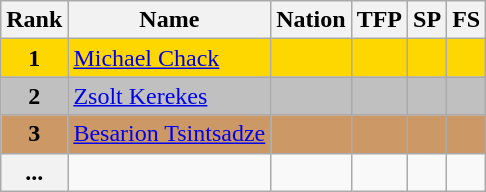<table class="wikitable">
<tr>
<th>Rank</th>
<th>Name</th>
<th>Nation</th>
<th>TFP</th>
<th>SP</th>
<th>FS</th>
</tr>
<tr bgcolor="gold">
<td align="center"><strong>1</strong></td>
<td><a href='#'>Michael Chack</a></td>
<td></td>
<td></td>
<td></td>
<td></td>
</tr>
<tr bgcolor="silver">
<td align="center"><strong>2</strong></td>
<td><a href='#'>Zsolt Kerekes</a></td>
<td></td>
<td></td>
<td></td>
<td></td>
</tr>
<tr bgcolor="cc9966">
<td align="center"><strong>3</strong></td>
<td><a href='#'>Besarion Tsintsadze</a></td>
<td></td>
<td></td>
<td></td>
<td></td>
</tr>
<tr>
<th>...</th>
<td></td>
<td></td>
<td></td>
<td></td>
<td></td>
</tr>
</table>
